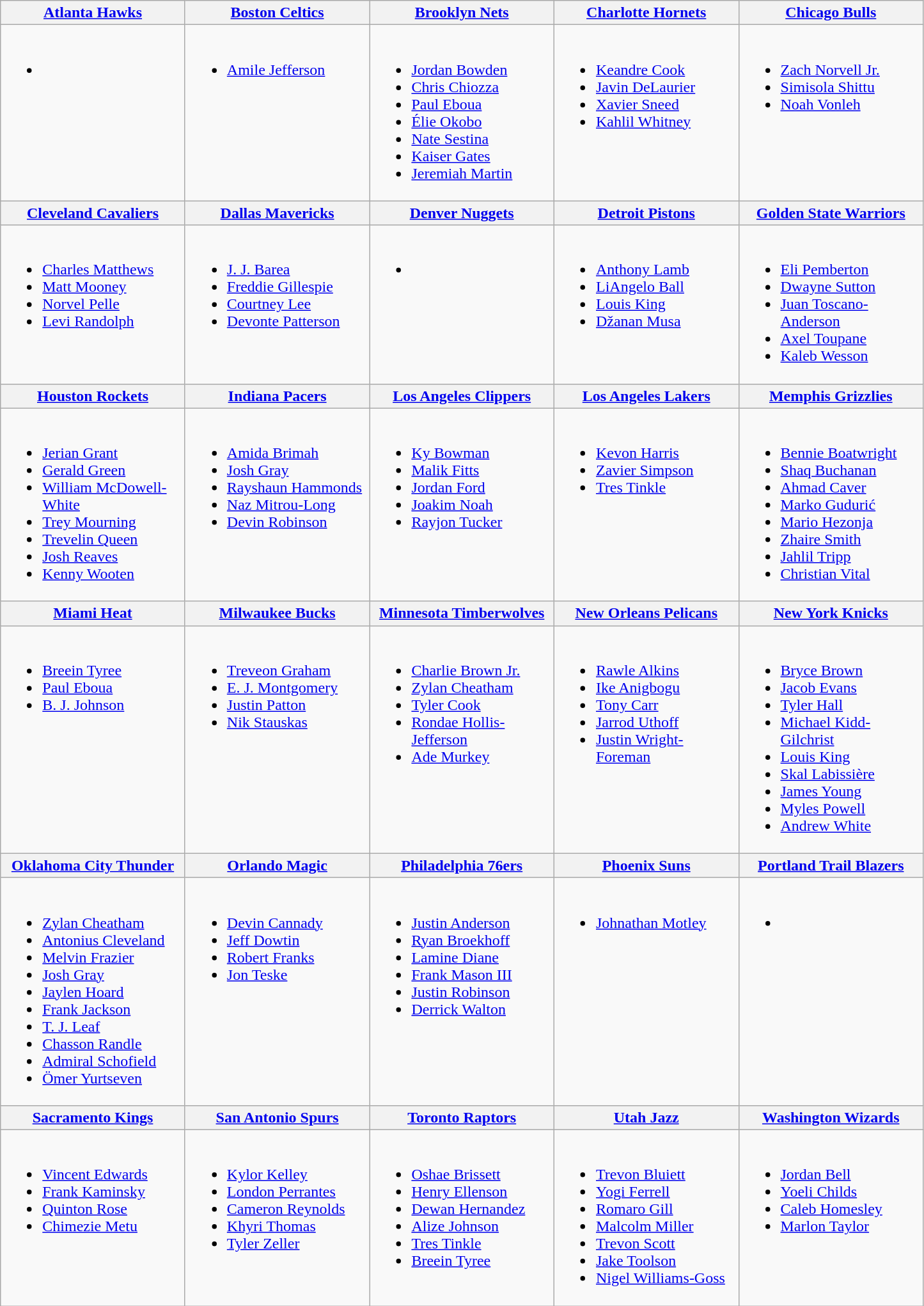<table class="wikitable">
<tr>
<th style="width:185px"><a href='#'>Atlanta Hawks</a></th>
<th style="width:185px"><a href='#'>Boston Celtics</a></th>
<th style="width:185px"><a href='#'>Brooklyn Nets</a></th>
<th style="width:185px"><a href='#'>Charlotte Hornets</a></th>
<th style="width:185px"><a href='#'>Chicago Bulls</a></th>
</tr>
<tr>
<td valign=top><br><ul><li></li></ul></td>
<td valign=top><br><ul><li><a href='#'>Amile Jefferson</a></li></ul></td>
<td valign=top><br><ul><li><a href='#'>Jordan Bowden</a></li><li><a href='#'>Chris Chiozza</a></li><li><a href='#'>Paul Eboua</a></li><li><a href='#'>Élie Okobo</a></li><li><a href='#'>Nate Sestina</a></li><li><a href='#'>Kaiser Gates</a></li><li><a href='#'>Jeremiah Martin</a></li></ul></td>
<td valign=top><br><ul><li><a href='#'>Keandre Cook</a></li><li><a href='#'>Javin DeLaurier</a></li><li><a href='#'>Xavier Sneed</a></li><li><a href='#'>Kahlil Whitney</a></li></ul></td>
<td valign=top><br><ul><li><a href='#'>Zach Norvell Jr.</a></li><li><a href='#'>Simisola Shittu</a></li><li><a href='#'>Noah Vonleh</a></li></ul></td>
</tr>
<tr>
<th style="width:185px"><a href='#'>Cleveland Cavaliers</a></th>
<th style="width:185px"><a href='#'>Dallas Mavericks</a></th>
<th style="width:185px"><a href='#'>Denver Nuggets</a></th>
<th style="width:185px"><a href='#'>Detroit Pistons</a></th>
<th style="width:185px"><a href='#'>Golden State Warriors</a></th>
</tr>
<tr>
<td valign=top><br><ul><li><a href='#'>Charles Matthews</a></li><li><a href='#'>Matt Mooney</a></li><li><a href='#'>Norvel Pelle</a></li><li><a href='#'>Levi Randolph</a></li></ul></td>
<td valign=top><br><ul><li><a href='#'>J. J. Barea</a></li><li><a href='#'>Freddie Gillespie</a></li><li><a href='#'>Courtney Lee</a></li><li><a href='#'>Devonte Patterson</a></li></ul></td>
<td valign=top><br><ul><li></li></ul></td>
<td valign=top><br><ul><li><a href='#'>Anthony Lamb</a></li><li><a href='#'>LiAngelo Ball</a></li><li><a href='#'>Louis King</a></li><li><a href='#'>Džanan Musa</a></li></ul></td>
<td valign=top><br><ul><li><a href='#'>Eli Pemberton</a></li><li><a href='#'>Dwayne Sutton</a></li><li><a href='#'>Juan Toscano-Anderson</a></li><li><a href='#'>Axel Toupane</a></li><li><a href='#'>Kaleb Wesson</a></li></ul></td>
</tr>
<tr>
<th style="width:185px"><a href='#'>Houston Rockets</a></th>
<th style="width:185px"><a href='#'>Indiana Pacers</a></th>
<th style="width:185px"><a href='#'>Los Angeles Clippers</a></th>
<th style="width:185px"><a href='#'>Los Angeles Lakers</a></th>
<th style="width:185px"><a href='#'>Memphis Grizzlies</a></th>
</tr>
<tr>
<td valign=top><br><ul><li><a href='#'>Jerian Grant</a></li><li><a href='#'>Gerald Green</a></li><li><a href='#'>William McDowell-White</a></li><li><a href='#'>Trey Mourning</a></li><li><a href='#'>Trevelin Queen</a></li><li><a href='#'>Josh Reaves</a></li><li><a href='#'>Kenny Wooten</a></li></ul></td>
<td valign=top><br><ul><li><a href='#'>Amida Brimah</a></li><li><a href='#'>Josh Gray</a></li><li><a href='#'>Rayshaun Hammonds</a></li><li><a href='#'>Naz Mitrou-Long</a></li><li><a href='#'>Devin Robinson</a></li></ul></td>
<td valign=top><br><ul><li><a href='#'>Ky Bowman</a></li><li><a href='#'>Malik Fitts</a></li><li><a href='#'>Jordan Ford</a></li><li><a href='#'>Joakim Noah</a></li><li><a href='#'>Rayjon Tucker</a></li></ul></td>
<td valign=top><br><ul><li><a href='#'>Kevon Harris</a></li><li><a href='#'>Zavier Simpson</a></li><li><a href='#'>Tres Tinkle</a></li></ul></td>
<td valign=top><br><ul><li><a href='#'>Bennie Boatwright</a></li><li><a href='#'>Shaq Buchanan</a></li><li><a href='#'>Ahmad Caver</a></li><li><a href='#'>Marko Gudurić</a></li><li><a href='#'>Mario Hezonja</a></li><li><a href='#'>Zhaire Smith</a></li><li><a href='#'>Jahlil Tripp</a></li><li><a href='#'>Christian Vital</a></li></ul></td>
</tr>
<tr>
<th style="width:185px"><a href='#'>Miami Heat</a></th>
<th style="width:185px"><a href='#'>Milwaukee Bucks</a></th>
<th style="width:185px"><a href='#'>Minnesota Timberwolves</a></th>
<th style="width:185px"><a href='#'>New Orleans Pelicans</a></th>
<th style="width:185px"><a href='#'>New York Knicks</a></th>
</tr>
<tr>
<td valign=top><br><ul><li><a href='#'>Breein Tyree</a></li><li><a href='#'>Paul Eboua</a></li><li><a href='#'>B. J. Johnson</a></li></ul></td>
<td valign=top><br><ul><li><a href='#'>Treveon Graham</a></li><li><a href='#'>E. J. Montgomery</a></li><li><a href='#'>Justin Patton</a></li><li><a href='#'>Nik Stauskas</a></li></ul></td>
<td valign=top><br><ul><li><a href='#'>Charlie Brown Jr.</a></li><li><a href='#'>Zylan Cheatham</a></li><li><a href='#'>Tyler Cook</a></li><li><a href='#'>Rondae Hollis-Jefferson</a></li><li><a href='#'>Ade Murkey</a></li></ul></td>
<td valign=top><br><ul><li><a href='#'>Rawle Alkins</a></li><li><a href='#'>Ike Anigbogu</a></li><li><a href='#'>Tony Carr</a></li><li><a href='#'>Jarrod Uthoff</a></li><li><a href='#'>Justin Wright-Foreman</a></li></ul></td>
<td valign=top><br><ul><li><a href='#'>Bryce Brown</a></li><li><a href='#'>Jacob Evans</a></li><li><a href='#'>Tyler Hall</a></li><li><a href='#'>Michael Kidd-Gilchrist</a></li><li><a href='#'>Louis King</a></li><li><a href='#'>Skal Labissière</a></li><li><a href='#'>James Young</a></li><li><a href='#'>Myles Powell</a></li><li><a href='#'>Andrew White</a></li></ul></td>
</tr>
<tr>
<th style="width:185px"><a href='#'>Oklahoma City Thunder</a></th>
<th style="width:185px"><a href='#'>Orlando Magic</a></th>
<th style="width:185px"><a href='#'>Philadelphia 76ers</a></th>
<th style="width:185px"><a href='#'>Phoenix Suns</a></th>
<th style="width:185px"><a href='#'>Portland Trail Blazers</a></th>
</tr>
<tr>
<td valign=top><br><ul><li><a href='#'>Zylan Cheatham</a></li><li><a href='#'>Antonius Cleveland</a></li><li><a href='#'>Melvin Frazier</a></li><li><a href='#'>Josh Gray</a></li><li><a href='#'>Jaylen Hoard</a></li><li><a href='#'>Frank Jackson</a></li><li><a href='#'>T. J. Leaf</a></li><li><a href='#'>Chasson Randle</a></li><li><a href='#'>Admiral Schofield</a></li><li><a href='#'>Ömer Yurtseven</a></li></ul></td>
<td valign=top><br><ul><li><a href='#'>Devin Cannady</a></li><li><a href='#'>Jeff Dowtin</a></li><li><a href='#'>Robert Franks</a></li><li><a href='#'>Jon Teske</a></li></ul></td>
<td valign=top><br><ul><li><a href='#'>Justin Anderson</a></li><li><a href='#'>Ryan Broekhoff</a></li><li><a href='#'>Lamine Diane</a></li><li><a href='#'>Frank Mason III</a></li><li><a href='#'>Justin Robinson</a></li><li><a href='#'>Derrick Walton</a></li></ul></td>
<td valign=top><br><ul><li><a href='#'>Johnathan Motley</a></li></ul></td>
<td valign=top><br><ul><li></li></ul></td>
</tr>
<tr>
<th style="width:185px"><a href='#'>Sacramento Kings</a></th>
<th style="width:185px"><a href='#'>San Antonio Spurs</a></th>
<th style="width:185px"><a href='#'>Toronto Raptors</a></th>
<th style="width:185px"><a href='#'>Utah Jazz</a></th>
<th style="width:185px"><a href='#'>Washington Wizards</a></th>
</tr>
<tr>
<td valign=top><br><ul><li><a href='#'>Vincent Edwards</a></li><li><a href='#'>Frank Kaminsky</a></li><li><a href='#'>Quinton Rose</a></li><li><a href='#'>Chimezie Metu</a></li></ul></td>
<td valign=top><br><ul><li><a href='#'>Kylor Kelley</a></li><li><a href='#'>London Perrantes</a></li><li><a href='#'>Cameron Reynolds</a></li><li><a href='#'>Khyri Thomas</a></li><li><a href='#'>Tyler Zeller</a></li></ul></td>
<td valign=top><br><ul><li><a href='#'>Oshae Brissett</a></li><li><a href='#'>Henry Ellenson</a></li><li><a href='#'>Dewan Hernandez</a></li><li><a href='#'>Alize Johnson</a></li><li><a href='#'>Tres Tinkle</a></li><li><a href='#'>Breein Tyree</a></li></ul></td>
<td valign=top><br><ul><li><a href='#'>Trevon Bluiett</a></li><li><a href='#'>Yogi Ferrell</a></li><li><a href='#'>Romaro Gill</a></li><li><a href='#'>Malcolm Miller</a></li><li><a href='#'>Trevon Scott</a></li><li><a href='#'>Jake Toolson</a></li><li><a href='#'>Nigel Williams-Goss</a></li></ul></td>
<td valign=top><br><ul><li><a href='#'>Jordan Bell</a></li><li><a href='#'>Yoeli Childs</a></li><li><a href='#'>Caleb Homesley</a></li><li><a href='#'>Marlon Taylor</a></li></ul></td>
</tr>
</table>
